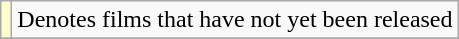<table class="wikitable">
<tr>
<td style="background:#FFFFCC;"></td>
<td>Denotes films that have not yet been released</td>
</tr>
<tr>
</tr>
</table>
